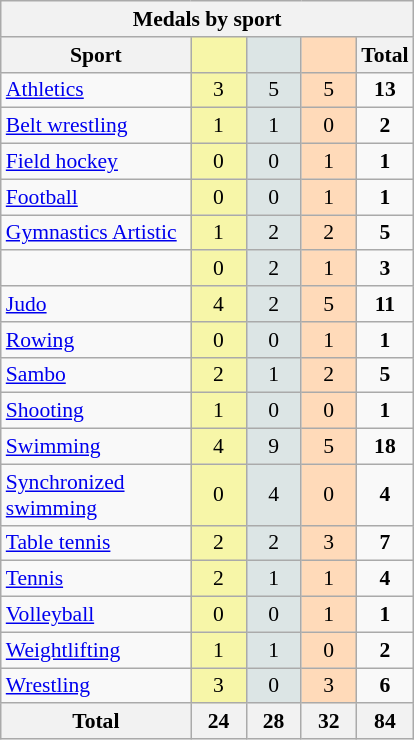<table class="wikitable" style="font-size:90%; text-align:center;">
<tr>
<th colspan=5>Medals by sport</th>
</tr>
<tr>
<th width=120>Sport</th>
<th scope="col" width=30 style="background:#F7F6A8;"></th>
<th scope="col" width=30 style="background:#DCE5E5;"></th>
<th scope="col" width=30 style="background:#FFDAB9;"></th>
<th width=30>Total</th>
</tr>
<tr>
<td align=left><a href='#'>Athletics</a></td>
<td style="background:#F7F6A8;">3</td>
<td style="background:#DCE5E5;">5</td>
<td style="background:#FFDAB9;">5</td>
<td><strong>13</strong></td>
</tr>
<tr>
<td align=left><a href='#'>Belt wrestling</a></td>
<td style="background:#F7F6A8;">1</td>
<td style="background:#DCE5E5;">1</td>
<td style="background:#FFDAB9;">0</td>
<td><strong>2</strong></td>
</tr>
<tr>
<td align=left><a href='#'>Field hockey</a></td>
<td style="background:#F7F6A8;">0</td>
<td style="background:#DCE5E5;">0</td>
<td style="background:#FFDAB9;">1</td>
<td><strong>1</strong></td>
</tr>
<tr>
<td align=left><a href='#'>Football</a></td>
<td style="background:#F7F6A8;">0</td>
<td style="background:#DCE5E5;">0</td>
<td style="background:#FFDAB9;">1</td>
<td><strong>1</strong></td>
</tr>
<tr>
<td align=left><a href='#'>Gymnastics Artistic</a></td>
<td style="background:#F7F6A8;">1</td>
<td style="background:#DCE5E5;">2</td>
<td style="background:#FFDAB9;">2</td>
<td><strong>5</strong></td>
</tr>
<tr>
<td align=left></td>
<td style="background:#F7F6A8;">0</td>
<td style="background:#DCE5E5;">2</td>
<td style="background:#FFDAB9;">1</td>
<td><strong>3</strong></td>
</tr>
<tr>
<td align=left><a href='#'>Judo</a></td>
<td style="background:#F7F6A8;">4</td>
<td style="background:#DCE5E5;">2</td>
<td style="background:#FFDAB9;">5</td>
<td><strong>11</strong></td>
</tr>
<tr>
<td align=left><a href='#'>Rowing</a></td>
<td style="background:#F7F6A8;">0</td>
<td style="background:#DCE5E5;">0</td>
<td style="background:#FFDAB9;">1</td>
<td><strong>1</strong></td>
</tr>
<tr>
<td align=left><a href='#'>Sambo</a></td>
<td style="background:#F7F6A8;">2</td>
<td style="background:#DCE5E5;">1</td>
<td style="background:#FFDAB9;">2</td>
<td><strong>5</strong></td>
</tr>
<tr>
<td align=left><a href='#'>Shooting</a></td>
<td style="background:#F7F6A8;">1</td>
<td style="background:#DCE5E5;">0</td>
<td style="background:#FFDAB9;">0</td>
<td><strong>1</strong></td>
</tr>
<tr>
<td align=left><a href='#'>Swimming</a></td>
<td style="background:#F7F6A8;">4</td>
<td style="background:#DCE5E5;">9</td>
<td style="background:#FFDAB9;">5</td>
<td><strong>18</strong></td>
</tr>
<tr>
<td align=left><a href='#'>Synchronized swimming</a></td>
<td style="background:#F7F6A8;">0</td>
<td style="background:#DCE5E5;">4</td>
<td style="background:#FFDAB9;">0</td>
<td><strong>4</strong></td>
</tr>
<tr>
<td align=left><a href='#'>Table tennis</a></td>
<td style="background:#F7F6A8;">2</td>
<td style="background:#DCE5E5;">2</td>
<td style="background:#FFDAB9;">3</td>
<td><strong>7</strong></td>
</tr>
<tr>
<td align=left><a href='#'>Tennis</a></td>
<td style="background:#F7F6A8;">2</td>
<td style="background:#DCE5E5;">1</td>
<td style="background:#FFDAB9;">1</td>
<td><strong>4</strong></td>
</tr>
<tr>
<td align=left><a href='#'>Volleyball</a></td>
<td style="background:#F7F6A8;">0</td>
<td style="background:#DCE5E5;">0</td>
<td style="background:#FFDAB9;">1</td>
<td><strong>1</strong></td>
</tr>
<tr>
<td align=left><a href='#'>Weightlifting</a></td>
<td style="background:#F7F6A8;">1</td>
<td style="background:#DCE5E5;">1</td>
<td style="background:#FFDAB9;">0</td>
<td><strong>2</strong></td>
</tr>
<tr>
<td align=left><a href='#'>Wrestling</a></td>
<td style="background:#F7F6A8;">3</td>
<td style="background:#DCE5E5;">0</td>
<td style="background:#FFDAB9;">3</td>
<td><strong>6</strong></td>
</tr>
<tr class="sortbottom">
<th>Total</th>
<th>24</th>
<th>28</th>
<th>32</th>
<th>84</th>
</tr>
</table>
